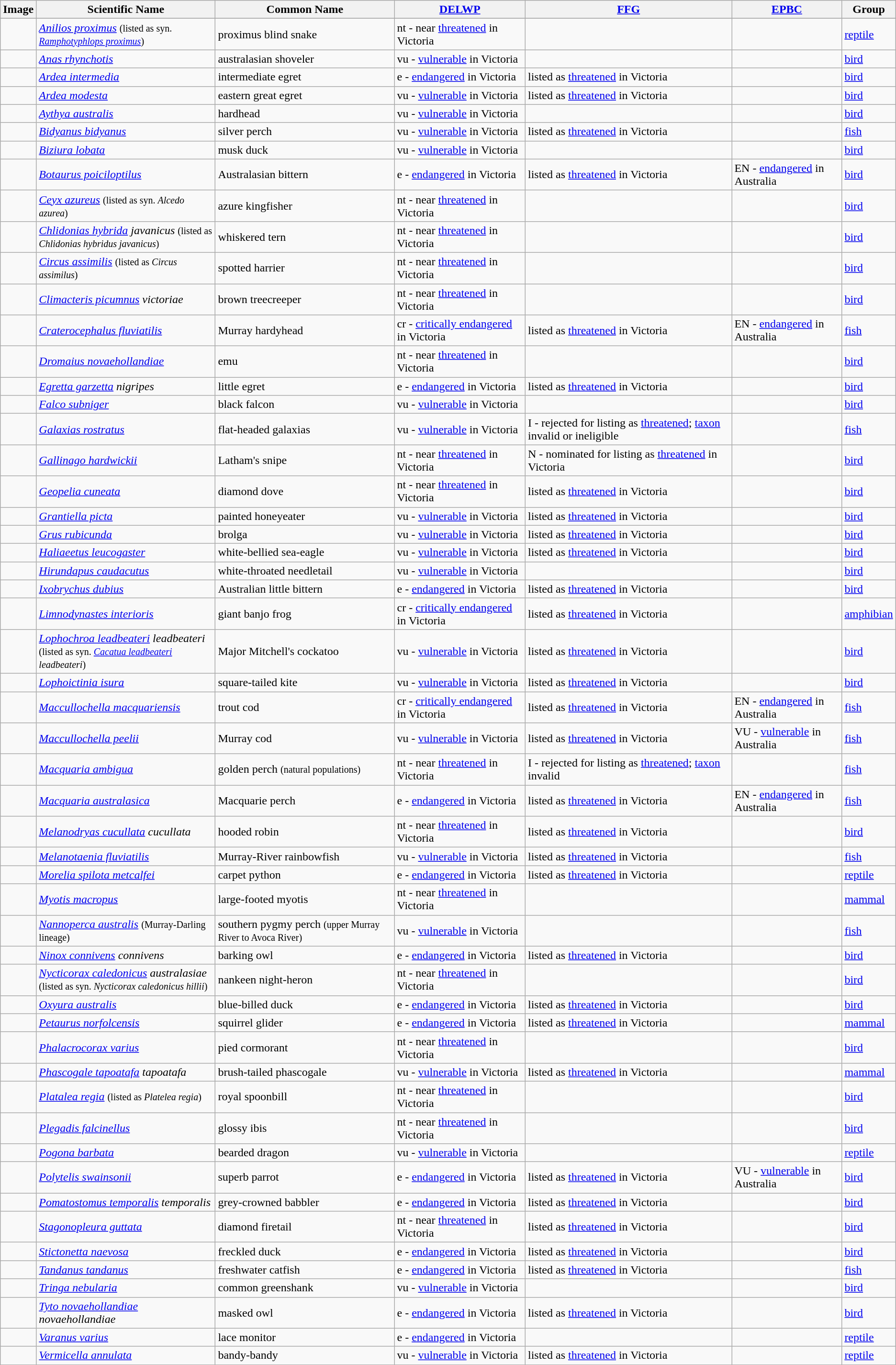<table class="wikitable sortable mw-collapsible mw-collapsed">
<tr>
<th scope="col" class="unsortable">Image</th>
<th scope="col" style="width: 20%">Scientific Name</th>
<th scope="col" style="width: 20%">Common Name</th>
<th scope="col"><a href='#'>DELWP</a></th>
<th scope="col"><a href='#'>FFG</a></th>
<th scope="col"><a href='#'>EPBC</a></th>
<th scope="col">Group</th>
</tr>
<tr>
</tr>
<tr Image || Scientific Name || Common Name || DELWP|| FFG || EPBC || Group>
</tr>
<tr>
<td></td>
<td> <em><a href='#'>Anilios proximus</a></em> <small>(listed as syn. <em><a href='#'>Ramphotyphlops proximus</a></em>)</small></td>
<td> proximus blind snake</td>
<td> nt - near <a href='#'>threatened</a> in Victoria</td>
<td></td>
<td></td>
<td> <a href='#'>reptile</a></td>
</tr>
<tr>
<td> </td>
<td> <em><a href='#'>Anas rhynchotis</a></em></td>
<td> australasian shoveler</td>
<td> vu - <a href='#'>vulnerable</a> in Victoria</td>
<td></td>
<td></td>
<td> <a href='#'>bird</a></td>
</tr>
<tr>
<td> </td>
<td> <em><a href='#'>Ardea intermedia</a></em></td>
<td> intermediate egret</td>
<td> e - <a href='#'>endangered</a> in Victoria</td>
<td> listed as <a href='#'>threatened</a> in Victoria</td>
<td></td>
<td> <a href='#'>bird</a></td>
</tr>
<tr>
<td> </td>
<td> <em><a href='#'>Ardea modesta</a></em></td>
<td> eastern great egret</td>
<td> vu - <a href='#'>vulnerable</a> in Victoria</td>
<td> listed as <a href='#'>threatened</a> in Victoria</td>
<td></td>
<td> <a href='#'>bird</a></td>
</tr>
<tr>
<td> </td>
<td> <em><a href='#'>Aythya australis</a></em></td>
<td> hardhead</td>
<td> vu - <a href='#'>vulnerable</a> in Victoria</td>
<td></td>
<td></td>
<td> <a href='#'>bird</a></td>
</tr>
<tr>
<td> </td>
<td> <em><a href='#'>Bidyanus bidyanus</a></em></td>
<td> silver perch</td>
<td> vu - <a href='#'>vulnerable</a> in Victoria</td>
<td> listed as <a href='#'>threatened</a> in Victoria</td>
<td></td>
<td> <a href='#'>fish</a></td>
</tr>
<tr>
<td> </td>
<td> <em><a href='#'>Biziura lobata</a></em></td>
<td> musk duck</td>
<td> vu - <a href='#'>vulnerable</a> in Victoria</td>
<td></td>
<td></td>
<td> <a href='#'>bird</a></td>
</tr>
<tr>
<td> </td>
<td> <em><a href='#'>Botaurus poiciloptilus</a></em></td>
<td> Australasian bittern</td>
<td> e - <a href='#'>endangered</a> in Victoria</td>
<td> listed as <a href='#'>threatened</a> in Victoria</td>
<td> EN - <a href='#'>endangered</a> in Australia</td>
<td> <a href='#'>bird</a></td>
</tr>
<tr>
<td> </td>
<td> <em><a href='#'>Ceyx azureus</a></em> <small>(listed as syn. <em>Alcedo azurea</em>)</small></td>
<td> azure kingfisher</td>
<td> nt - near <a href='#'>threatened</a> in Victoria</td>
<td></td>
<td></td>
<td> <a href='#'>bird</a></td>
</tr>
<tr>
<td> </td>
<td> <em><a href='#'>Chlidonias hybrida</a></em> <em>javanicus</em> <small>(listed as <em>Chlidonias hybridus javanicus</em>)</small></td>
<td> whiskered tern</td>
<td> nt - near <a href='#'>threatened</a> in Victoria</td>
<td></td>
<td></td>
<td> <a href='#'>bird</a></td>
</tr>
<tr>
<td> </td>
<td> <em><a href='#'>Circus assimilis</a></em> <small>(listed as <em>Circus assimilus</em>)</small></td>
<td> spotted harrier</td>
<td> nt - near <a href='#'>threatened</a> in Victoria</td>
<td></td>
<td></td>
<td> <a href='#'>bird</a></td>
</tr>
<tr>
<td> </td>
<td> <em><a href='#'>Climacteris picumnus</a></em> <em>victoriae</em></td>
<td> brown treecreeper</td>
<td> nt - near <a href='#'>threatened</a> in Victoria</td>
<td></td>
<td></td>
<td> <a href='#'>bird</a></td>
</tr>
<tr>
<td> </td>
<td> <em><a href='#'>Craterocephalus fluviatilis</a></em></td>
<td> Murray hardyhead</td>
<td> cr - <a href='#'>critically endangered</a> in Victoria</td>
<td> listed as <a href='#'>threatened</a> in Victoria</td>
<td> EN - <a href='#'>endangered</a> in Australia</td>
<td> <a href='#'>fish</a></td>
</tr>
<tr>
<td> </td>
<td> <em><a href='#'>Dromaius novaehollandiae</a></em></td>
<td> emu</td>
<td> nt - near <a href='#'>threatened</a> in Victoria</td>
<td></td>
<td></td>
<td> <a href='#'>bird</a></td>
</tr>
<tr>
<td> </td>
<td> <em><a href='#'>Egretta garzetta</a></em> <em>nigripes</em></td>
<td> little egret</td>
<td> e - <a href='#'>endangered</a> in Victoria</td>
<td> listed as <a href='#'>threatened</a> in Victoria</td>
<td></td>
<td> <a href='#'>bird</a></td>
</tr>
<tr>
<td> </td>
<td> <em><a href='#'>Falco subniger</a></em></td>
<td> black falcon</td>
<td> vu - <a href='#'>vulnerable</a> in Victoria</td>
<td></td>
<td></td>
<td> <a href='#'>bird</a></td>
</tr>
<tr>
<td></td>
<td> <em><a href='#'>Galaxias rostratus</a></em></td>
<td> flat-headed galaxias</td>
<td> vu - <a href='#'>vulnerable</a> in Victoria</td>
<td> I - rejected for listing as <a href='#'>threatened</a>; <a href='#'>taxon</a> invalid or ineligible</td>
<td></td>
<td> <a href='#'>fish</a></td>
</tr>
<tr>
<td> </td>
<td> <em><a href='#'>Gallinago hardwickii</a></em></td>
<td> Latham's snipe</td>
<td> nt - near <a href='#'>threatened</a> in Victoria</td>
<td> N - nominated for listing as <a href='#'>threatened</a> in Victoria</td>
<td></td>
<td> <a href='#'>bird</a></td>
</tr>
<tr>
<td> </td>
<td> <em><a href='#'>Geopelia cuneata</a></em></td>
<td> diamond dove</td>
<td> nt - near <a href='#'>threatened</a> in Victoria</td>
<td> listed as <a href='#'>threatened</a> in Victoria</td>
<td></td>
<td> <a href='#'>bird</a></td>
</tr>
<tr>
<td> </td>
<td> <em><a href='#'>Grantiella picta</a></em></td>
<td> painted honeyeater</td>
<td> vu - <a href='#'>vulnerable</a> in Victoria</td>
<td> listed as <a href='#'>threatened</a> in Victoria</td>
<td></td>
<td> <a href='#'>bird</a></td>
</tr>
<tr>
<td> </td>
<td> <em><a href='#'>Grus rubicunda</a></em></td>
<td> brolga</td>
<td> vu - <a href='#'>vulnerable</a> in Victoria</td>
<td> listed as <a href='#'>threatened</a> in Victoria</td>
<td></td>
<td> <a href='#'>bird</a></td>
</tr>
<tr>
<td> </td>
<td> <em><a href='#'>Haliaeetus leucogaster</a></em></td>
<td> white-bellied sea-eagle</td>
<td> vu - <a href='#'>vulnerable</a> in Victoria</td>
<td> listed as <a href='#'>threatened</a> in Victoria</td>
<td></td>
<td> <a href='#'>bird</a></td>
</tr>
<tr>
<td> </td>
<td> <em><a href='#'>Hirundapus caudacutus</a></em></td>
<td> white-throated needletail</td>
<td> vu - <a href='#'>vulnerable</a> in Victoria</td>
<td></td>
<td></td>
<td> <a href='#'>bird</a></td>
</tr>
<tr>
<td> </td>
<td> <em><a href='#'>Ixobrychus dubius</a></em></td>
<td> Australian little bittern</td>
<td> e - <a href='#'>endangered</a> in Victoria</td>
<td> listed as <a href='#'>threatened</a> in Victoria</td>
<td></td>
<td> <a href='#'>bird</a></td>
</tr>
<tr>
<td> </td>
<td> <em><a href='#'>Limnodynastes interioris</a></em></td>
<td> giant banjo frog</td>
<td> cr - <a href='#'>critically endangered</a> in Victoria</td>
<td> listed as <a href='#'>threatened</a> in Victoria</td>
<td></td>
<td> <a href='#'>amphibian</a></td>
</tr>
<tr>
<td> </td>
<td> <em><a href='#'>Lophochroa leadbeateri</a></em> <em>leadbeateri</em> <small>(listed as syn. <em><a href='#'>Cacatua leadbeateri</a></em> <em>leadbeateri</em>)</small></td>
<td> Major Mitchell's cockatoo</td>
<td> vu - <a href='#'>vulnerable</a> in Victoria</td>
<td> listed as <a href='#'>threatened</a> in Victoria</td>
<td></td>
<td> <a href='#'>bird</a></td>
</tr>
<tr>
<td> </td>
<td> <em><a href='#'>Lophoictinia isura</a></em></td>
<td> square-tailed kite</td>
<td> vu - <a href='#'>vulnerable</a> in Victoria</td>
<td> listed as <a href='#'>threatened</a> in Victoria</td>
<td></td>
<td> <a href='#'>bird</a></td>
</tr>
<tr>
<td> </td>
<td> <em><a href='#'>Maccullochella macquariensis</a></em></td>
<td> trout cod</td>
<td> cr - <a href='#'>critically endangered</a> in Victoria</td>
<td> listed as <a href='#'>threatened</a> in Victoria</td>
<td> EN - <a href='#'>endangered</a> in Australia</td>
<td> <a href='#'>fish</a></td>
</tr>
<tr>
<td> </td>
<td> <em><a href='#'>Maccullochella peelii </a></em></td>
<td> Murray cod</td>
<td> vu - <a href='#'>vulnerable</a> in Victoria</td>
<td> listed as <a href='#'>threatened</a> in Victoria</td>
<td> VU - <a href='#'>vulnerable</a> in Australia</td>
<td> <a href='#'>fish</a></td>
</tr>
<tr>
<td> </td>
<td> <em><a href='#'>Macquaria ambigua</a></em></td>
<td> golden perch <small>(natural populations)</small></td>
<td> nt - near <a href='#'>threatened</a> in Victoria</td>
<td> I - rejected for listing as <a href='#'>threatened</a>; <a href='#'>taxon</a> invalid</td>
<td></td>
<td> <a href='#'>fish</a></td>
</tr>
<tr>
<td> </td>
<td> <em><a href='#'>Macquaria australasica</a></em></td>
<td> Macquarie perch</td>
<td> e - <a href='#'>endangered</a> in Victoria</td>
<td> listed as <a href='#'>threatened</a> in Victoria</td>
<td> EN - <a href='#'>endangered</a> in Australia</td>
<td> <a href='#'>fish</a></td>
</tr>
<tr>
<td> </td>
<td> <em><a href='#'>Melanodryas cucullata</a></em> <em>cucullata</em></td>
<td> hooded robin</td>
<td> nt - near <a href='#'>threatened</a> in Victoria</td>
<td> listed as <a href='#'>threatened</a> in Victoria</td>
<td></td>
<td> <a href='#'>bird</a></td>
</tr>
<tr>
<td> </td>
<td> <em><a href='#'>Melanotaenia fluviatilis</a></em></td>
<td> Murray-River rainbowfish</td>
<td> vu - <a href='#'>vulnerable</a> in Victoria</td>
<td> listed as <a href='#'>threatened</a> in Victoria</td>
<td></td>
<td> <a href='#'>fish</a></td>
</tr>
<tr>
<td> </td>
<td> <em><a href='#'>Morelia spilota metcalfei</a></em></td>
<td> carpet python</td>
<td> e - <a href='#'>endangered</a> in Victoria</td>
<td> listed as <a href='#'>threatened</a> in Victoria</td>
<td></td>
<td> <a href='#'>reptile</a></td>
</tr>
<tr>
<td> </td>
<td> <em><a href='#'>Myotis macropus</a></em></td>
<td> large-footed myotis</td>
<td> nt - near <a href='#'>threatened</a> in Victoria</td>
<td></td>
<td></td>
<td> <a href='#'>mammal</a></td>
</tr>
<tr>
<td> </td>
<td> <em><a href='#'>Nannoperca australis</a></em> <small>(Murray-Darling lineage)</small></td>
<td> southern pygmy perch <small>(upper Murray River to Avoca River)</small></td>
<td> vu - <a href='#'>vulnerable</a> in Victoria</td>
<td></td>
<td></td>
<td> <a href='#'>fish</a></td>
</tr>
<tr>
<td> </td>
<td> <em><a href='#'>Ninox connivens</a></em> <em>connivens</em></td>
<td> barking owl</td>
<td> e - <a href='#'>endangered</a> in Victoria</td>
<td> listed as <a href='#'>threatened</a> in Victoria</td>
<td></td>
<td> <a href='#'>bird</a></td>
</tr>
<tr>
<td> </td>
<td> <em><a href='#'>Nycticorax caledonicus</a></em> <em>australasiae</em> <small>(listed as syn. <em>Nycticorax caledonicus hillii</em>)</small></td>
<td> nankeen night-heron</td>
<td> nt - near <a href='#'>threatened</a> in Victoria</td>
<td></td>
<td></td>
<td> <a href='#'>bird</a></td>
</tr>
<tr>
<td> </td>
<td> <em><a href='#'>Oxyura australis</a></em></td>
<td> blue-billed duck</td>
<td> e - <a href='#'>endangered</a> in Victoria</td>
<td> listed as <a href='#'>threatened</a> in Victoria</td>
<td></td>
<td> <a href='#'>bird</a></td>
</tr>
<tr>
<td> </td>
<td> <em><a href='#'>Petaurus norfolcensis</a></em></td>
<td> squirrel glider</td>
<td> e - <a href='#'>endangered</a> in Victoria</td>
<td> listed as <a href='#'>threatened</a> in Victoria</td>
<td></td>
<td> <a href='#'>mammal</a></td>
</tr>
<tr>
<td> </td>
<td> <em><a href='#'>Phalacrocorax varius</a></em></td>
<td> pied cormorant</td>
<td> nt - near <a href='#'>threatened</a> in Victoria</td>
<td></td>
<td></td>
<td> <a href='#'>bird</a></td>
</tr>
<tr>
<td> </td>
<td> <em><a href='#'>Phascogale tapoatafa</a></em> <em>tapoatafa</em></td>
<td> brush-tailed phascogale</td>
<td> vu - <a href='#'>vulnerable</a> in Victoria</td>
<td> listed as <a href='#'>threatened</a> in Victoria</td>
<td></td>
<td> <a href='#'>mammal</a></td>
</tr>
<tr>
<td> </td>
<td> <em><a href='#'>Platalea regia</a></em> <small>(listed as <em>Platelea regia</em>)</small></td>
<td> royal spoonbill</td>
<td> nt - near <a href='#'>threatened</a> in Victoria</td>
<td></td>
<td></td>
<td> <a href='#'>bird</a></td>
</tr>
<tr>
<td> </td>
<td> <em><a href='#'>Plegadis falcinellus</a></em></td>
<td> glossy ibis</td>
<td> nt - near <a href='#'>threatened</a> in Victoria</td>
<td></td>
<td></td>
<td> <a href='#'>bird</a></td>
</tr>
<tr>
<td> </td>
<td> <em><a href='#'>Pogona barbata</a></em></td>
<td> bearded dragon</td>
<td> vu - <a href='#'>vulnerable</a> in Victoria</td>
<td></td>
<td></td>
<td> <a href='#'>reptile</a></td>
</tr>
<tr>
<td> </td>
<td> <em><a href='#'>Polytelis swainsonii</a></em></td>
<td> superb parrot</td>
<td> e - <a href='#'>endangered</a> in Victoria</td>
<td> listed as <a href='#'>threatened</a> in Victoria</td>
<td> VU - <a href='#'>vulnerable</a> in Australia</td>
<td> <a href='#'>bird</a></td>
</tr>
<tr>
<td> </td>
<td> <em><a href='#'>Pomatostomus temporalis</a></em> <em>temporalis</em></td>
<td> grey-crowned babbler</td>
<td> e - <a href='#'>endangered</a> in Victoria</td>
<td> listed as <a href='#'>threatened</a> in Victoria</td>
<td></td>
<td> <a href='#'>bird</a></td>
</tr>
<tr>
<td> </td>
<td> <em><a href='#'>Stagonopleura guttata</a></em></td>
<td> diamond firetail</td>
<td> nt - near <a href='#'>threatened</a> in Victoria</td>
<td> listed as <a href='#'>threatened</a> in Victoria</td>
<td></td>
<td> <a href='#'>bird</a></td>
</tr>
<tr>
<td> </td>
<td> <em><a href='#'>Stictonetta naevosa</a></em></td>
<td> freckled duck</td>
<td> e - <a href='#'>endangered</a> in Victoria</td>
<td> listed as <a href='#'>threatened</a> in Victoria</td>
<td></td>
<td> <a href='#'>bird</a></td>
</tr>
<tr>
<td> </td>
<td> <em><a href='#'>Tandanus tandanus</a></em></td>
<td> freshwater catfish</td>
<td> e - <a href='#'>endangered</a> in Victoria</td>
<td> listed as <a href='#'>threatened</a> in Victoria</td>
<td></td>
<td> <a href='#'>fish</a></td>
</tr>
<tr>
<td> </td>
<td> <em><a href='#'>Tringa nebularia</a></em></td>
<td> common greenshank</td>
<td> vu - <a href='#'>vulnerable</a> in Victoria</td>
<td></td>
<td></td>
<td> <a href='#'>bird</a></td>
</tr>
<tr>
<td> </td>
<td> <em><a href='#'>Tyto novaehollandiae</a></em> <em>novaehollandiae</em></td>
<td> masked owl</td>
<td> e - <a href='#'>endangered</a> in Victoria</td>
<td> listed as <a href='#'>threatened</a> in Victoria</td>
<td></td>
<td> <a href='#'>bird</a></td>
</tr>
<tr>
<td> </td>
<td> <em><a href='#'>Varanus varius</a></em></td>
<td> lace monitor</td>
<td> e - <a href='#'>endangered</a> in Victoria</td>
<td></td>
<td></td>
<td> <a href='#'>reptile</a></td>
</tr>
<tr>
<td> </td>
<td> <em><a href='#'>Vermicella annulata</a></em></td>
<td> bandy-bandy</td>
<td> vu - <a href='#'>vulnerable</a> in Victoria</td>
<td> listed as <a href='#'>threatened</a> in Victoria</td>
<td></td>
<td> <a href='#'>reptile</a></td>
</tr>
</table>
